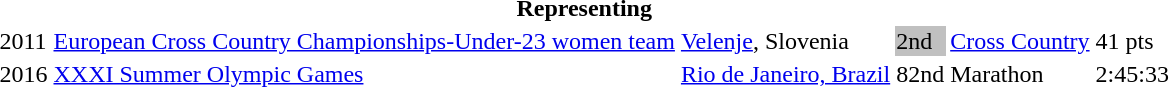<table>
<tr>
<th colspan="6">Representing </th>
</tr>
<tr>
<td rowspan=1>2011</td>
<td><a href='#'>European Cross Country Championships-Under-23 women team</a></td>
<td><a href='#'>Velenje</a>, Slovenia</td>
<td bgcolor="silver">2nd</td>
<td><a href='#'>Cross Country</a></td>
<td>41 pts</td>
</tr>
<tr>
<td rowspan=1>2016</td>
<td><a href='#'>XXXI Summer Olympic Games</a></td>
<td><a href='#'>Rio de Janeiro, Brazil</a></td>
<td>82nd</td>
<td>Marathon</td>
<td>2:45:33</td>
</tr>
</table>
